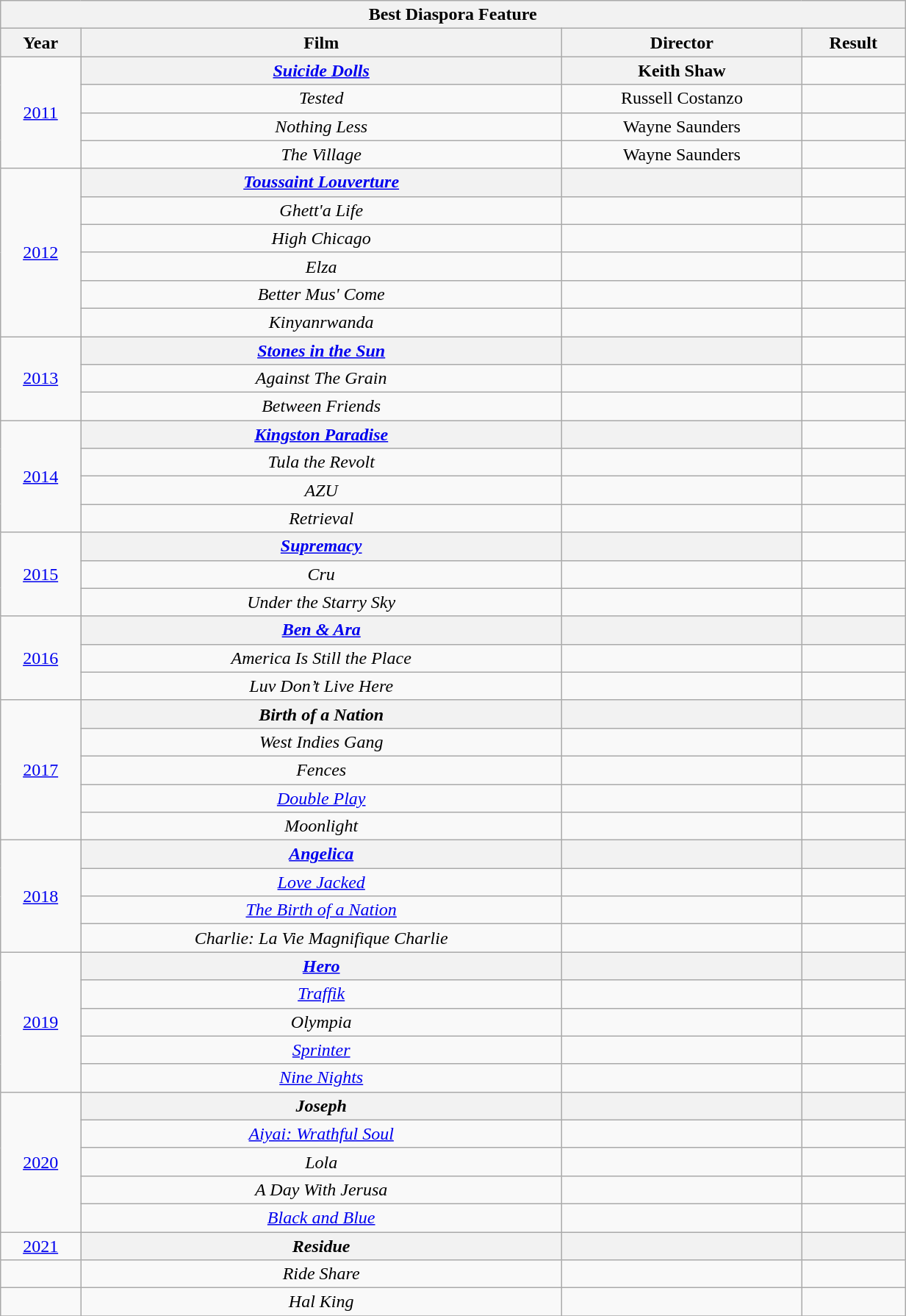<table class=wikitable style="text-align:center" width="65%">
<tr>
<th colspan="5">Best Diaspora Feature</th>
</tr>
<tr>
<th>Year</th>
<th>Film</th>
<th>Director</th>
<th>Result</th>
</tr>
<tr>
<td rowspan="4"><a href='#'>2011</a></td>
<th><em><a href='#'>Suicide Dolls</a></em></th>
<th>Keith Shaw</th>
<td></td>
</tr>
<tr>
<td><em>Tested</em></td>
<td>Russell Costanzo</td>
<td></td>
</tr>
<tr>
<td><em>Nothing Less</em></td>
<td>Wayne Saunders</td>
<td></td>
</tr>
<tr>
<td><em>The Village</em></td>
<td>Wayne Saunders</td>
<td></td>
</tr>
<tr>
<td rowspan="6"><a href='#'>2012</a></td>
<th><em><a href='#'>Toussaint Louverture</a></em></th>
<th></th>
<td></td>
</tr>
<tr>
<td><em>Ghett'a Life</em></td>
<td></td>
<td></td>
</tr>
<tr>
<td><em>High Chicago</em></td>
<td></td>
<td></td>
</tr>
<tr>
<td><em>Elza</em></td>
<td></td>
<td></td>
</tr>
<tr>
<td><em>Better Mus' Come</em></td>
<td></td>
<td></td>
</tr>
<tr>
<td><em>Kinyanrwanda</em></td>
<td></td>
<td></td>
</tr>
<tr>
<td rowspan="3"><a href='#'>2013</a></td>
<th><em><a href='#'>Stones in the Sun</a></em></th>
<th></th>
<td></td>
</tr>
<tr>
<td><em>Against The Grain</em></td>
<td></td>
<td></td>
</tr>
<tr>
<td><em>Between Friends</em></td>
<td></td>
<td></td>
</tr>
<tr>
<td rowspan="4"><a href='#'>2014</a></td>
<th><em><a href='#'>Kingston Paradise</a></em></th>
<th></th>
<td></td>
</tr>
<tr>
<td><em>Tula the Revolt</em></td>
<td></td>
<td></td>
</tr>
<tr>
<td><em>AZU</em></td>
<td></td>
<td></td>
</tr>
<tr>
<td><em>Retrieval</em></td>
<td></td>
<td></td>
</tr>
<tr>
<td rowspan="3"><a href='#'>2015</a></td>
<th><em><a href='#'>Supremacy</a></em></th>
<th></th>
<td></td>
</tr>
<tr>
<td><em>Cru</em></td>
<td></td>
<td></td>
</tr>
<tr>
<td><em>Under the Starry Sky</em></td>
<td></td>
<td></td>
</tr>
<tr>
<td rowspan="3"><a href='#'>2016</a></td>
<th><strong><em><a href='#'>Ben & Ara</a></em></strong></th>
<th></th>
<th></th>
</tr>
<tr>
<td><em>America Is Still the Place</em></td>
<td></td>
<td></td>
</tr>
<tr>
<td><em>Luv Don’t Live Here</em></td>
<td></td>
<td></td>
</tr>
<tr>
<td rowspan="5"><a href='#'>2017</a></td>
<th><strong><em>Birth of a Nation</em></strong></th>
<th></th>
<th></th>
</tr>
<tr>
<td><em>West Indies Gang</em></td>
<td></td>
<td></td>
</tr>
<tr>
<td><em>Fences</em></td>
<td></td>
<td></td>
</tr>
<tr>
<td><em><a href='#'>Double Play</a></em></td>
<td></td>
<td></td>
</tr>
<tr>
<td><em>Moonlight</em></td>
<td></td>
<td></td>
</tr>
<tr>
<td rowspan="4"><a href='#'>2018</a></td>
<th><strong><em><a href='#'>Angelica</a></em></strong></th>
<th></th>
<th></th>
</tr>
<tr>
<td><em><a href='#'>Love Jacked</a></em></td>
<td></td>
<td></td>
</tr>
<tr>
<td><em><a href='#'>The Birth of a Nation</a></em></td>
<td></td>
<td></td>
</tr>
<tr>
<td><em>Charlie: La Vie Magnifique Charlie</em></td>
<td></td>
<td></td>
</tr>
<tr>
<td rowspan="5"><a href='#'>2019</a></td>
<th><strong><em><a href='#'>Hero</a></em></strong></th>
<th></th>
<th></th>
</tr>
<tr>
<td><em><a href='#'>Traffik</a></em></td>
<td></td>
<td></td>
</tr>
<tr>
<td><em>Olympia</em></td>
<td></td>
<td></td>
</tr>
<tr>
<td><em><a href='#'>Sprinter</a></em></td>
<td></td>
<td></td>
</tr>
<tr>
<td><em><a href='#'>Nine Nights</a></em></td>
<td></td>
<td></td>
</tr>
<tr>
<td rowspan="5"><a href='#'>2020</a></td>
<th><strong><em>Joseph</em></strong></th>
<th></th>
<th></th>
</tr>
<tr>
<td><em><a href='#'>Aiyai: Wrathful Soul</a></em></td>
<td></td>
<td></td>
</tr>
<tr>
<td><em>Lola</em></td>
<td></td>
<td></td>
</tr>
<tr>
<td><em>A Day With Jerusa</em></td>
<td></td>
<td></td>
</tr>
<tr>
<td><em><a href='#'>Black and Blue</a></em></td>
<td></td>
<td></td>
</tr>
<tr>
<td><a href='#'>2021</a></td>
<th><em>Residue</em></th>
<th></th>
<th></th>
</tr>
<tr>
<td></td>
<td><em>Ride Share</em></td>
<td></td>
<td></td>
</tr>
<tr>
<td></td>
<td><em>Hal King</em></td>
<td></td>
<td></td>
</tr>
<tr>
</tr>
</table>
